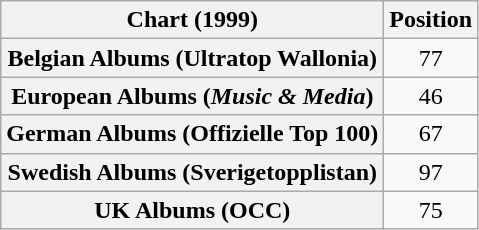<table class="wikitable sortable plainrowheaders" style="text-align:center">
<tr>
<th scope="col">Chart (1999)</th>
<th scope="col">Position</th>
</tr>
<tr>
<th scope="row">Belgian Albums (Ultratop Wallonia)</th>
<td>77</td>
</tr>
<tr>
<th scope="row">European Albums (<em>Music & Media</em>)</th>
<td>46</td>
</tr>
<tr>
<th scope="row">German Albums (Offizielle Top 100)</th>
<td>67</td>
</tr>
<tr>
<th scope="row">Swedish Albums (Sverigetopplistan)</th>
<td>97</td>
</tr>
<tr>
<th scope="row">UK Albums (OCC)</th>
<td>75</td>
</tr>
</table>
